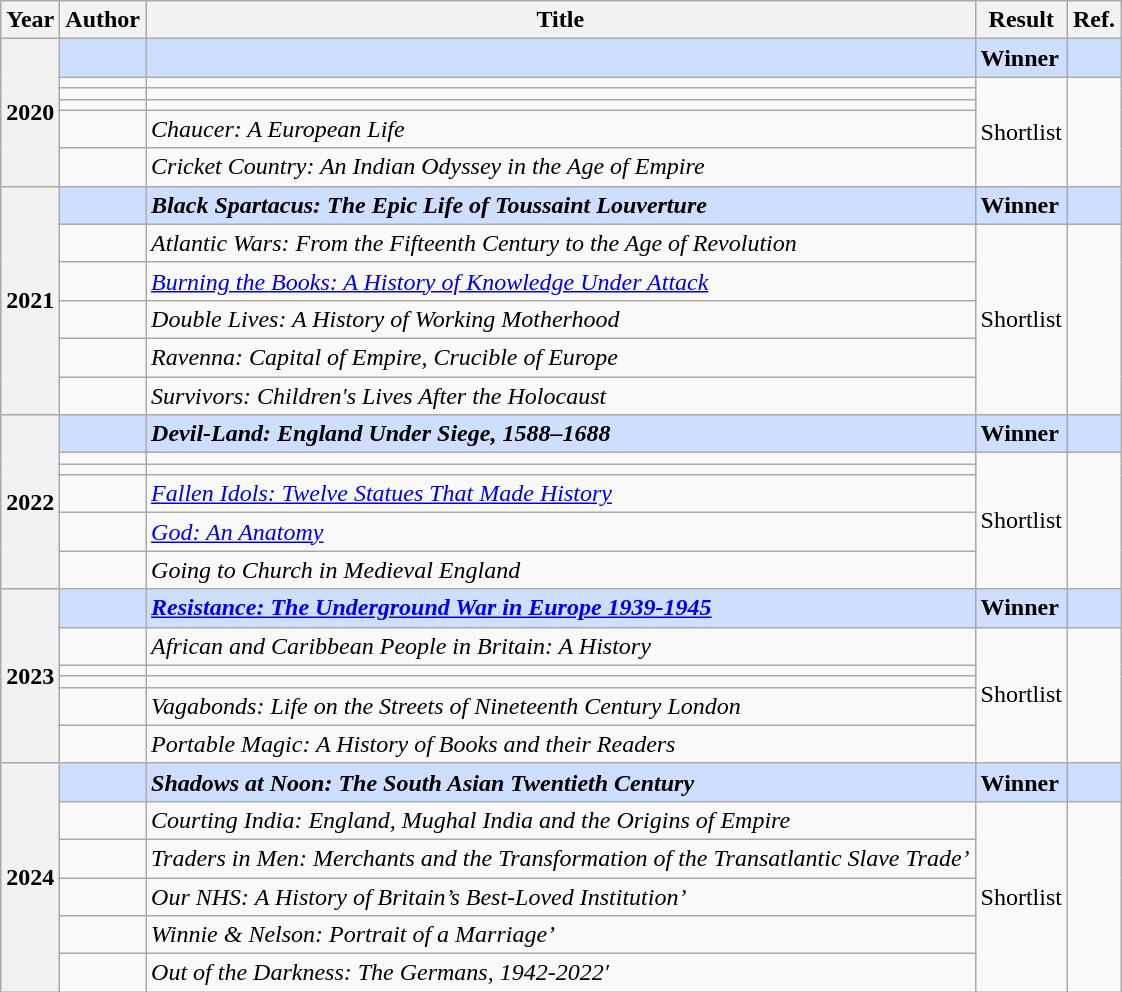<table class="wikitable sortable mw-collapsible">
<tr>
<th>Year</th>
<th>Author</th>
<th>Title</th>
<th>Result</th>
<th>Ref.</th>
</tr>
<tr style="background:#cddeff">
<th rowspan="6">2020</th>
<td><strong></strong></td>
<td><strong><em></em></strong></td>
<td><strong>Winner</strong></td>
<td></td>
</tr>
<tr>
<td></td>
<td><em></em></td>
<td rowspan="5">Shortlist</td>
<td rowspan="5"></td>
</tr>
<tr>
<td></td>
<td><em></em></td>
</tr>
<tr>
<td></td>
<td><em></em></td>
</tr>
<tr>
<td></td>
<td><em>Chaucer: A European Life</em></td>
</tr>
<tr>
<td></td>
<td><em>Cricket Country: An Indian Odyssey in the Age of Empire</em></td>
</tr>
<tr style="background:#cddeff">
<th rowspan="6">2021</th>
<td><strong></strong></td>
<td><strong><em>Black Spartacus: The Epic Life of Toussaint Louverture</em></strong></td>
<td><strong>Winner</strong></td>
<td></td>
</tr>
<tr>
<td></td>
<td><em>Atlantic Wars: From the Fifteenth Century to the Age of Revolution</em></td>
<td rowspan="5">Shortlist</td>
<td rowspan="5"></td>
</tr>
<tr>
<td></td>
<td><em><a href='#'>Burning the Books: A History of Knowledge Under Attack</a></em></td>
</tr>
<tr>
<td></td>
<td><em>Double Lives: A History of Working Motherhood</em></td>
</tr>
<tr>
<td></td>
<td><em>Ravenna: Capital of Empire, Crucible of Europe</em></td>
</tr>
<tr>
<td></td>
<td><em>Survivors: Children's Lives After the Holocaust</em></td>
</tr>
<tr style="background:#cddeff">
<th rowspan="6">2022</th>
<td><strong></strong></td>
<td><strong><em>Devil-Land: England Under Siege, 1588–1688</em></strong></td>
<td><strong>Winner</strong></td>
<td></td>
</tr>
<tr>
<td></td>
<td><em></em></td>
<td rowspan="5">Shortlist</td>
<td rowspan="5"></td>
</tr>
<tr>
<td></td>
<td><em></em></td>
</tr>
<tr>
<td></td>
<td><em><a href='#'>Fallen Idols: Twelve Statues That Made History</a></em></td>
</tr>
<tr>
<td></td>
<td><em><a href='#'>God: An Anatomy</a></em></td>
</tr>
<tr>
<td></td>
<td><em>Going to Church in Medieval England</em></td>
</tr>
<tr style="background:#cddeff">
<th rowspan="6">2023</th>
<td><strong></strong></td>
<td><em><a href='#'><strong>Resistance: The Underground War in Europe 1939-1945</strong></a></em></td>
<td><strong>Winner</strong></td>
<td></td>
</tr>
<tr>
<td></td>
<td><em>African and Caribbean People in Britain: A History</em></td>
<td rowspan="5">Shortlist</td>
<td rowspan="5"></td>
</tr>
<tr>
<td></td>
<td><em></em></td>
</tr>
<tr>
<td></td>
<td><em></em></td>
</tr>
<tr>
<td></td>
<td><em>Vagabonds: Life on the Streets of Nineteenth Century London</em></td>
</tr>
<tr>
<td></td>
<td><em>Portable Magic: A History of Books and their Readers</em></td>
</tr>
<tr style="background:#cddeff">
<th rowspan="6">2024</th>
<td><strong></strong></td>
<td><strong><em>Shadows at Noon: The South Asian Twentieth Century</em></strong></td>
<td><strong>Winner</strong></td>
<td></td>
</tr>
<tr>
<td></td>
<td><em>Courting India: England, Mughal India and the Origins of Empire</em></td>
<td rowspan="5">Shortlist</td>
<td rowspan="5"></td>
</tr>
<tr>
<td></td>
<td><em>Traders in Men: Merchants and the Transformation of the Transatlantic Slave Trade’</em></td>
</tr>
<tr>
<td></td>
<td><em>Our NHS: A History of Britain’s Best-Loved Institution’</em></td>
</tr>
<tr>
<td></td>
<td><em>Winnie & Nelson: Portrait of a Marriage’</em></td>
</tr>
<tr>
<td></td>
<td><em>Out of the Darkness: The Germans, 1942-2022′</em></td>
</tr>
</table>
